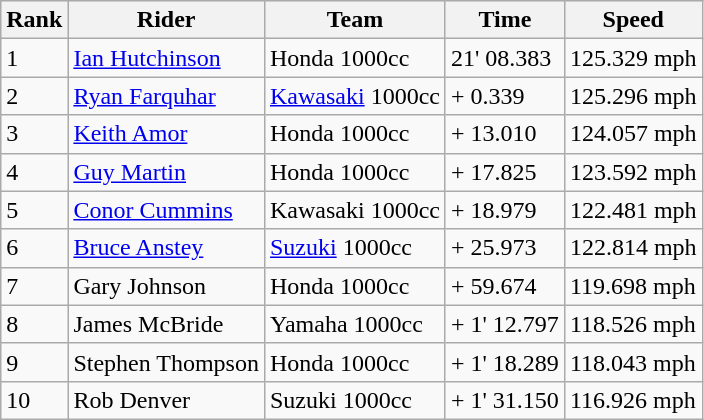<table class="wikitable">
<tr style="background:#efefef;">
<th>Rank</th>
<th>Rider</th>
<th>Team</th>
<th>Time</th>
<th>Speed</th>
</tr>
<tr>
<td>1</td>
<td> <a href='#'>Ian Hutchinson</a></td>
<td>Honda 1000cc</td>
<td>21' 08.383</td>
<td>125.329 mph</td>
</tr>
<tr>
<td>2</td>
<td> <a href='#'>Ryan Farquhar</a></td>
<td><a href='#'>Kawasaki</a> 1000cc</td>
<td>+ 0.339</td>
<td>125.296 mph</td>
</tr>
<tr>
<td>3</td>
<td> <a href='#'>Keith Amor</a></td>
<td>Honda 1000cc</td>
<td>+ 13.010</td>
<td>124.057 mph</td>
</tr>
<tr>
<td>4</td>
<td> <a href='#'>Guy Martin</a></td>
<td>Honda 1000cc</td>
<td>+ 17.825</td>
<td>123.592 mph</td>
</tr>
<tr>
<td>5</td>
<td> <a href='#'>Conor Cummins</a></td>
<td>Kawasaki 1000cc</td>
<td>+ 18.979</td>
<td>122.481 mph</td>
</tr>
<tr>
<td>6</td>
<td> <a href='#'>Bruce Anstey</a></td>
<td><a href='#'>Suzuki</a> 1000cc</td>
<td>+ 25.973</td>
<td>122.814 mph</td>
</tr>
<tr>
<td>7</td>
<td> Gary Johnson</td>
<td>Honda 1000cc</td>
<td>+ 59.674</td>
<td>119.698 mph</td>
</tr>
<tr>
<td>8</td>
<td> James McBride</td>
<td>Yamaha 1000cc</td>
<td>+ 1' 12.797</td>
<td>118.526 mph</td>
</tr>
<tr>
<td>9</td>
<td> Stephen Thompson</td>
<td>Honda 1000cc</td>
<td>+ 1' 18.289</td>
<td>118.043 mph</td>
</tr>
<tr>
<td>10</td>
<td> Rob Denver</td>
<td>Suzuki 1000cc</td>
<td>+ 1' 31.150</td>
<td>116.926 mph</td>
</tr>
</table>
